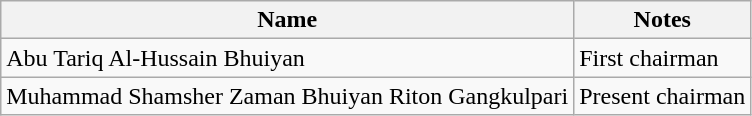<table class="wikitable">
<tr>
<th>Name</th>
<th>Notes</th>
</tr>
<tr>
<td>Abu Tariq Al-Hussain Bhuiyan</td>
<td>First chairman</td>
</tr>
<tr>
<td>Muhammad Shamsher Zaman Bhuiyan Riton Gangkulpari</td>
<td>Present chairman</td>
</tr>
</table>
